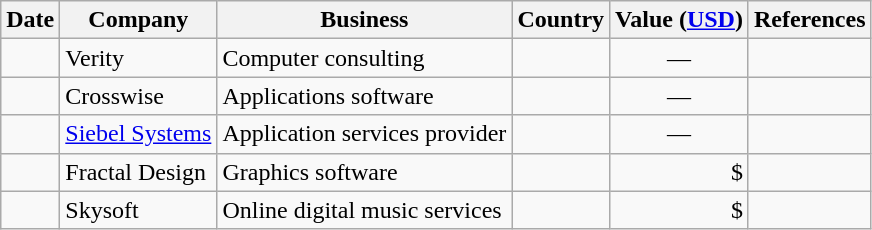<table class="wikitable sortable">
<tr>
<th>Date</th>
<th>Company</th>
<th>Business</th>
<th>Country</th>
<th>Value (<a href='#'>USD</a>)</th>
<th class="unsortable">References</th>
</tr>
<tr>
<td></td>
<td>Verity</td>
<td>Computer consulting</td>
<td></td>
<td align="center">—</td>
<td align="center"></td>
</tr>
<tr>
<td></td>
<td>Crosswise</td>
<td>Applications software</td>
<td></td>
<td align="center">—</td>
<td align="center"></td>
</tr>
<tr>
<td></td>
<td><a href='#'>Siebel Systems</a></td>
<td>Application services provider</td>
<td></td>
<td align="center">—</td>
<td align="center"></td>
</tr>
<tr>
<td></td>
<td>Fractal Design</td>
<td>Graphics software</td>
<td></td>
<td align="right">$</td>
<td align="center"></td>
</tr>
<tr>
<td></td>
<td>Skysoft</td>
<td>Online digital music services</td>
<td></td>
<td align="right">$</td>
<td align="center"></td>
</tr>
</table>
